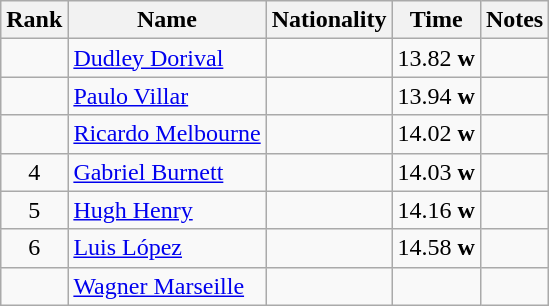<table class="wikitable sortable" style="text-align:center">
<tr>
<th>Rank</th>
<th>Name</th>
<th>Nationality</th>
<th>Time</th>
<th>Notes</th>
</tr>
<tr>
<td></td>
<td align=left><a href='#'>Dudley Dorival</a></td>
<td align=left></td>
<td>13.82 <strong>w</strong></td>
<td></td>
</tr>
<tr>
<td></td>
<td align=left><a href='#'>Paulo Villar</a></td>
<td align=left></td>
<td>13.94 <strong>w</strong></td>
<td></td>
</tr>
<tr>
<td></td>
<td align=left><a href='#'>Ricardo Melbourne</a></td>
<td align=left></td>
<td>14.02 <strong>w</strong></td>
<td></td>
</tr>
<tr>
<td>4</td>
<td align=left><a href='#'>Gabriel Burnett</a></td>
<td align=left></td>
<td>14.03 <strong>w</strong></td>
<td></td>
</tr>
<tr>
<td>5</td>
<td align=left><a href='#'>Hugh Henry</a></td>
<td align=left></td>
<td>14.16 <strong>w</strong></td>
<td></td>
</tr>
<tr>
<td>6</td>
<td align=left><a href='#'>Luis López</a></td>
<td align=left></td>
<td>14.58 <strong>w</strong></td>
<td></td>
</tr>
<tr>
<td></td>
<td align=left><a href='#'>Wagner Marseille</a></td>
<td align=left></td>
<td></td>
<td></td>
</tr>
</table>
